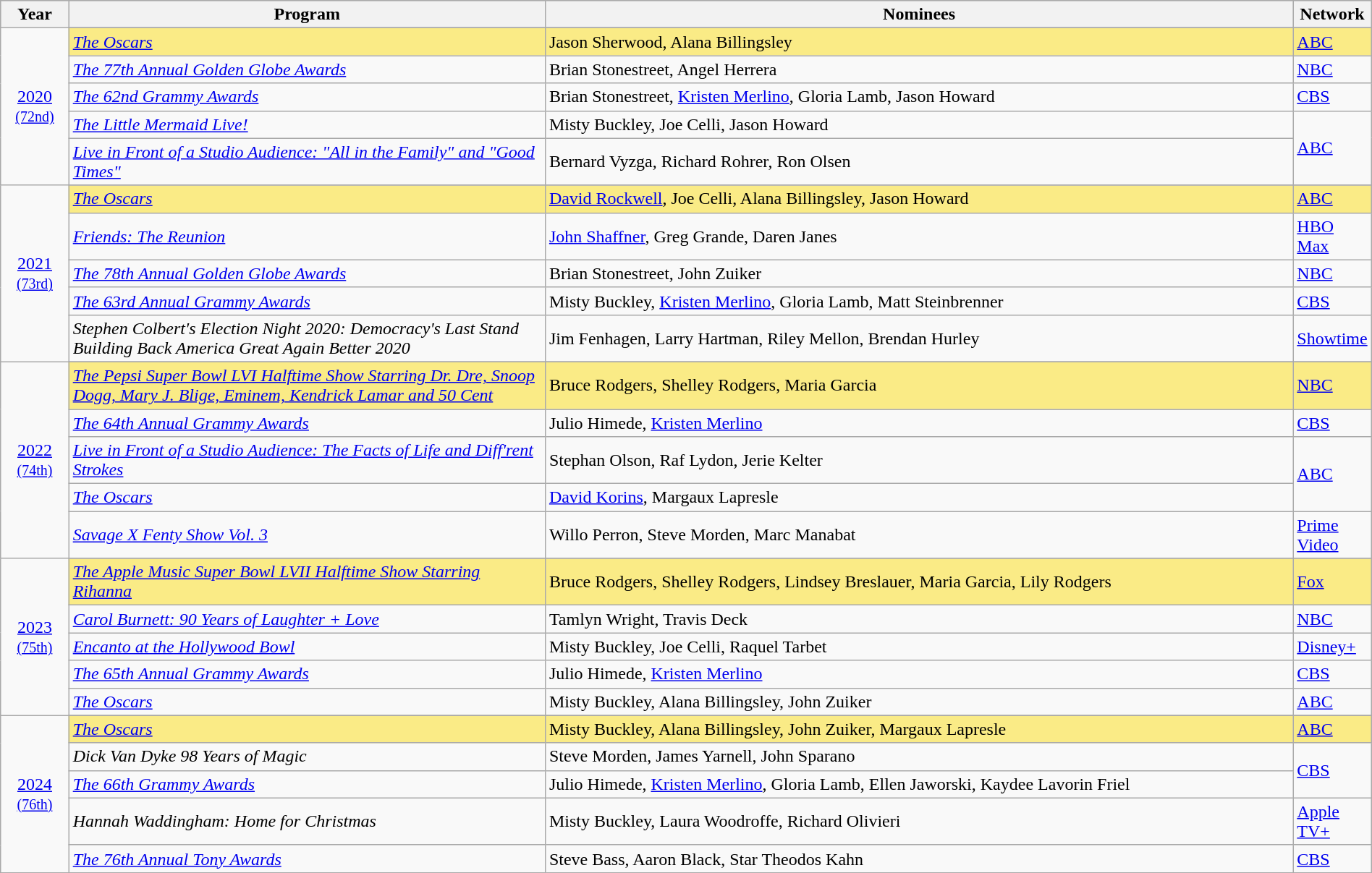<table class="wikitable" style="width:100%">
<tr bgcolor="#bebebe">
<th width="5%">Year</th>
<th width="35%">Program</th>
<th width="55%">Nominees</th>
<th width="5%">Network</th>
</tr>
<tr>
<td rowspan=6 style="text-align:center"><a href='#'>2020</a><br><small><a href='#'>(72nd)</a></small><br></td>
</tr>
<tr style="background:#FAEB86">
<td><em><a href='#'>The Oscars</a></em></td>
<td>Jason Sherwood, Alana Billingsley</td>
<td><a href='#'>ABC</a></td>
</tr>
<tr>
<td><em><a href='#'>The 77th Annual Golden Globe Awards</a></em></td>
<td>Brian Stonestreet, Angel Herrera</td>
<td><a href='#'>NBC</a></td>
</tr>
<tr>
<td><em><a href='#'>The 62nd Grammy Awards</a></em></td>
<td>Brian Stonestreet, <a href='#'>Kristen Merlino</a>, Gloria Lamb, Jason Howard</td>
<td><a href='#'>CBS</a></td>
</tr>
<tr>
<td><em><a href='#'>The Little Mermaid Live!</a></em></td>
<td>Misty Buckley, Joe Celli, Jason Howard</td>
<td rowspan="2"><a href='#'>ABC</a></td>
</tr>
<tr>
<td><em><a href='#'>Live in Front of a Studio Audience: "All in the Family" and "Good Times"</a></em></td>
<td>Bernard Vyzga, Richard Rohrer, Ron Olsen</td>
</tr>
<tr>
<td rowspan=6 style="text-align:center"><a href='#'>2021</a><br><small><a href='#'>(73rd)</a></small><br></td>
</tr>
<tr style="background:#FAEB86">
<td><em><a href='#'>The Oscars</a></em></td>
<td><a href='#'>David Rockwell</a>, Joe Celli, Alana Billingsley, Jason Howard</td>
<td><a href='#'>ABC</a></td>
</tr>
<tr>
<td><em><a href='#'>Friends: The Reunion</a></em></td>
<td><a href='#'>John Shaffner</a>, Greg Grande, Daren Janes</td>
<td><a href='#'>HBO Max</a></td>
</tr>
<tr>
<td><em><a href='#'>The 78th Annual Golden Globe Awards</a></em></td>
<td>Brian Stonestreet, John Zuiker</td>
<td><a href='#'>NBC</a></td>
</tr>
<tr>
<td><em><a href='#'>The 63rd Annual Grammy Awards</a></em></td>
<td>Misty Buckley, <a href='#'>Kristen Merlino</a>, Gloria Lamb, Matt Steinbrenner</td>
<td><a href='#'>CBS</a></td>
</tr>
<tr>
<td><em>Stephen Colbert's Election Night 2020: Democracy's Last Stand Building Back America Great Again Better 2020</em></td>
<td>Jim Fenhagen, Larry Hartman, Riley Mellon, Brendan Hurley</td>
<td><a href='#'>Showtime</a></td>
</tr>
<tr>
<td rowspan=6 style="text-align:center"><a href='#'>2022</a><br><small><a href='#'>(74th)</a></small><br></td>
</tr>
<tr style="background:#FAEB86">
<td><em><a href='#'>The Pepsi Super Bowl LVI Halftime Show Starring Dr. Dre, Snoop Dogg, Mary J. Blige, Eminem, Kendrick Lamar and 50 Cent</a></em></td>
<td>Bruce Rodgers, Shelley Rodgers, Maria Garcia</td>
<td><a href='#'>NBC</a></td>
</tr>
<tr>
<td><em><a href='#'>The 64th Annual Grammy Awards</a></em></td>
<td>Julio Himede, <a href='#'>Kristen Merlino</a></td>
<td><a href='#'>CBS</a></td>
</tr>
<tr>
<td><em><a href='#'>Live in Front of a Studio Audience: The Facts of Life and Diff'rent Strokes</a></em></td>
<td>Stephan Olson, Raf Lydon, Jerie Kelter</td>
<td rowspan=2><a href='#'>ABC</a></td>
</tr>
<tr>
<td><em><a href='#'>The Oscars</a></em></td>
<td><a href='#'>David Korins</a>, Margaux Lapresle</td>
</tr>
<tr>
<td><em><a href='#'>Savage X Fenty Show Vol. 3</a></em></td>
<td>Willo Perron, Steve Morden, Marc Manabat</td>
<td><a href='#'>Prime Video</a></td>
</tr>
<tr>
<td rowspan=6 style="text-align:center"><a href='#'>2023</a><br><small><a href='#'>(75th)</a></small><br></td>
</tr>
<tr style="background:#FAEB86">
<td><em><a href='#'>The Apple Music Super Bowl LVII Halftime Show Starring Rihanna</a></em></td>
<td>Bruce Rodgers, Shelley Rodgers, Lindsey Breslauer, Maria Garcia, Lily Rodgers</td>
<td><a href='#'>Fox</a></td>
</tr>
<tr>
<td><em><a href='#'>Carol Burnett: 90 Years of Laughter + Love</a></em></td>
<td>Tamlyn Wright, Travis Deck</td>
<td><a href='#'>NBC</a></td>
</tr>
<tr>
<td><em><a href='#'>Encanto at the Hollywood Bowl</a></em></td>
<td>Misty Buckley, Joe Celli, Raquel Tarbet</td>
<td><a href='#'>Disney+</a></td>
</tr>
<tr>
<td><em><a href='#'>The 65th Annual Grammy Awards</a></em></td>
<td>Julio Himede, <a href='#'>Kristen Merlino</a></td>
<td><a href='#'>CBS</a></td>
</tr>
<tr>
<td><em><a href='#'>The Oscars</a></em></td>
<td>Misty Buckley, Alana Billingsley, John Zuiker</td>
<td><a href='#'>ABC</a></td>
</tr>
<tr>
<td rowspan=6 style="text-align:center"><a href='#'>2024</a><br><small><a href='#'>(76th)</a></small><br></td>
</tr>
<tr style="background:#FAEB86">
<td><em><a href='#'>The Oscars</a></em></td>
<td>Misty Buckley, Alana Billingsley, John Zuiker, Margaux Lapresle</td>
<td><a href='#'>ABC</a></td>
</tr>
<tr>
<td><em>Dick Van Dyke 98 Years of Magic</em></td>
<td>Steve Morden, James Yarnell, John Sparano</td>
<td rowspan="2"><a href='#'>CBS</a></td>
</tr>
<tr>
<td><em><a href='#'>The 66th Grammy Awards</a></em></td>
<td>Julio Himede, <a href='#'>Kristen Merlino</a>, Gloria Lamb, Ellen Jaworski, Kaydee Lavorin Friel</td>
</tr>
<tr>
<td><em>Hannah Waddingham: Home for Christmas</em></td>
<td>Misty Buckley, Laura Woodroffe, Richard Olivieri</td>
<td><a href='#'>Apple TV+</a></td>
</tr>
<tr>
<td><em><a href='#'>The 76th Annual Tony Awards</a></em></td>
<td>Steve Bass, Aaron Black, Star Theodos Kahn</td>
<td><a href='#'>CBS</a></td>
</tr>
</table>
